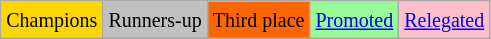<table class="wikitable">
<tr>
<td bgcolor=gold><small>Champions</small></td>
<td bgcolor=silver><small>Runners-up</small></td>
<td bgcolor=ff6600><small>Third place</small></td>
<td bgcolor=palegreen><small><a href='#'>Promoted</a></small></td>
<td bgcolor=pink><small><a href='#'>Relegated</a></small></td>
</tr>
</table>
